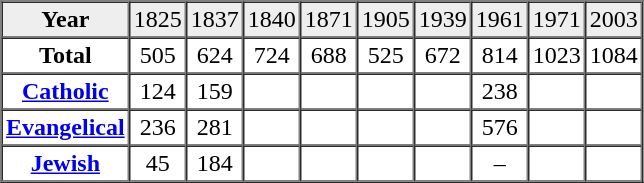<table border="1" cellpadding="2" cellspacing="0" width="400">
<tr bgcolor="#eeeeee" align="center">
<td><strong>Year</strong></td>
<td>1825</td>
<td>1837</td>
<td>1840</td>
<td>1871</td>
<td>1905</td>
<td>1939</td>
<td>1961</td>
<td>1971</td>
<td>2003</td>
</tr>
<tr align="center">
<td><strong>Total</strong></td>
<td>505</td>
<td>624</td>
<td>724</td>
<td>688</td>
<td>525</td>
<td>672</td>
<td>814</td>
<td>1023</td>
<td>1084</td>
</tr>
<tr align="center">
<td><strong><a href='#'>Catholic</a></strong></td>
<td>124</td>
<td>159</td>
<td> </td>
<td> </td>
<td> </td>
<td> </td>
<td>238</td>
<td> </td>
<td> </td>
</tr>
<tr align="center">
<td><strong><a href='#'>Evangelical</a></strong></td>
<td>236</td>
<td>281</td>
<td> </td>
<td> </td>
<td> </td>
<td> </td>
<td>576</td>
<td> </td>
<td> </td>
</tr>
<tr align="center">
<td><strong><a href='#'>Jewish</a></strong></td>
<td>45</td>
<td>184</td>
<td> </td>
<td> </td>
<td> </td>
<td> </td>
<td>–</td>
<td> </td>
<td> </td>
</tr>
</table>
